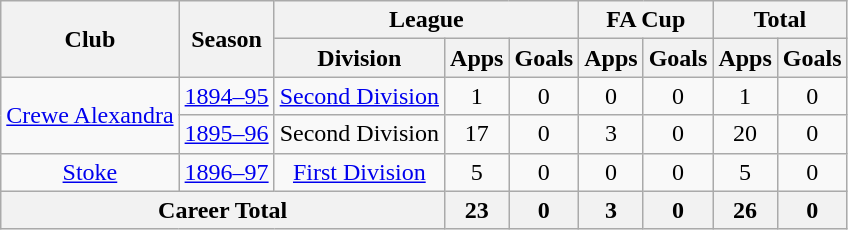<table class="wikitable" style="text-align: center;">
<tr>
<th rowspan="2">Club</th>
<th rowspan="2">Season</th>
<th colspan="3">League</th>
<th colspan="2">FA Cup</th>
<th colspan="2">Total</th>
</tr>
<tr>
<th>Division</th>
<th>Apps</th>
<th>Goals</th>
<th>Apps</th>
<th>Goals</th>
<th>Apps</th>
<th>Goals</th>
</tr>
<tr>
<td rowspan="2"><a href='#'>Crewe Alexandra</a></td>
<td><a href='#'>1894–95</a></td>
<td><a href='#'>Second Division</a></td>
<td>1</td>
<td>0</td>
<td>0</td>
<td>0</td>
<td>1</td>
<td>0</td>
</tr>
<tr>
<td><a href='#'>1895–96</a></td>
<td>Second Division</td>
<td>17</td>
<td>0</td>
<td>3</td>
<td>0</td>
<td>20</td>
<td>0</td>
</tr>
<tr>
<td><a href='#'>Stoke</a></td>
<td><a href='#'>1896–97</a></td>
<td><a href='#'>First Division</a></td>
<td>5</td>
<td>0</td>
<td>0</td>
<td>0</td>
<td>5</td>
<td>0</td>
</tr>
<tr>
<th colspan="3">Career Total</th>
<th>23</th>
<th>0</th>
<th>3</th>
<th>0</th>
<th>26</th>
<th>0</th>
</tr>
</table>
